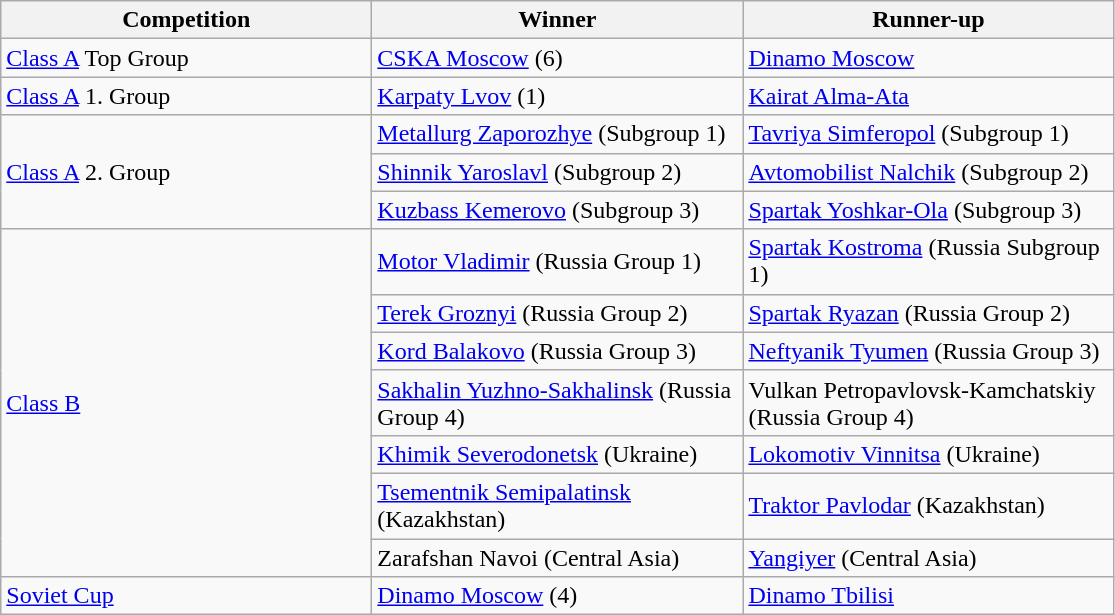<table class="wikitable">
<tr>
<th style="width:15em">Competition</th>
<th style="width:15em">Winner</th>
<th style="width:15em">Runner-up</th>
</tr>
<tr>
<td><a href='#'>Class A</a> Top Group</td>
<td><a href='#'>CSKA Moscow</a> (6)</td>
<td><a href='#'>Dinamo Moscow</a></td>
</tr>
<tr>
<td><a href='#'>Class A</a> 1. Group</td>
<td><a href='#'>Karpaty Lvov</a> (1)</td>
<td><a href='#'>Kairat Alma-Ata</a></td>
</tr>
<tr>
<td rowspan=3><a href='#'>Class A</a> 2. Group</td>
<td><a href='#'>Metallurg Zaporozhye</a> (Subgroup 1)</td>
<td><a href='#'>Tavriya Simferopol</a> (Subgroup 1)</td>
</tr>
<tr>
<td><a href='#'>Shinnik Yaroslavl</a> (Subgroup 2)</td>
<td><a href='#'>Avtomobilist Nalchik</a> (Subgroup 2)</td>
</tr>
<tr>
<td><a href='#'>Kuzbass Kemerovo</a> (Subgroup 3)</td>
<td><a href='#'>Spartak Yoshkar-Ola</a> (Subgroup 3)</td>
</tr>
<tr>
<td rowspan=7><a href='#'>Class B</a></td>
<td><a href='#'>Motor Vladimir</a> (Russia Group 1)</td>
<td><a href='#'>Spartak Kostroma</a> (Russia Subgroup 1)</td>
</tr>
<tr>
<td><a href='#'>Terek Groznyi</a> (Russia Group 2)</td>
<td><a href='#'>Spartak Ryazan</a> (Russia Group 2)</td>
</tr>
<tr>
<td><a href='#'>Kord Balakovo</a> (Russia Group 3)</td>
<td><a href='#'>Neftyanik Tyumen</a> (Russia Group 3)</td>
</tr>
<tr>
<td><a href='#'>Sakhalin Yuzhno-Sakhalinsk</a> (Russia Group 4)</td>
<td>Vulkan Petropavlovsk-Kamchatskiy (Russia Group 4)</td>
</tr>
<tr>
<td><a href='#'>Khimik Severodonetsk</a> (Ukraine)</td>
<td><a href='#'>Lokomotiv Vinnitsa</a> (Ukraine)</td>
</tr>
<tr>
<td><a href='#'>Tsementnik Semipalatinsk</a> (Kazakhstan)</td>
<td><a href='#'>Traktor Pavlodar</a> (Kazakhstan)</td>
</tr>
<tr>
<td>Zarafshan Navoi (Central Asia)</td>
<td><a href='#'>Yangiyer</a> (Central Asia)</td>
</tr>
<tr>
<td><a href='#'>Soviet Cup</a></td>
<td><a href='#'>Dinamo Moscow</a> (4)</td>
<td><a href='#'>Dinamo Tbilisi</a></td>
</tr>
</table>
